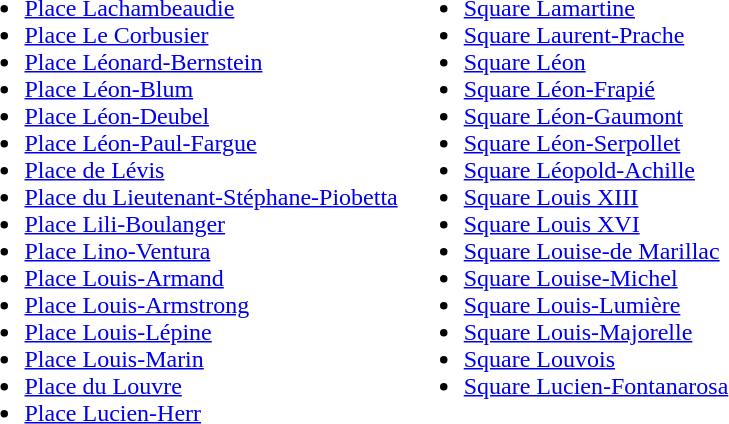<table>
<tr>
<td valign="top"><br><ul><li><a href='#'>Place Lachambeaudie</a></li><li><a href='#'>Place Le Corbusier</a></li><li><a href='#'>Place Léonard-Bernstein</a></li><li><a href='#'>Place Léon-Blum</a></li><li><a href='#'>Place Léon-Deubel</a></li><li><a href='#'>Place Léon-Paul-Fargue</a></li><li><a href='#'>Place de Lévis</a></li><li><a href='#'>Place du Lieutenant-Stéphane-Piobetta</a></li><li><a href='#'>Place Lili-Boulanger</a></li><li><a href='#'>Place Lino-Ventura</a></li><li><a href='#'>Place Louis-Armand</a></li><li><a href='#'>Place Louis-Armstrong</a></li><li><a href='#'>Place Louis-Lépine</a></li><li><a href='#'>Place Louis-Marin</a></li><li><a href='#'>Place du Louvre</a></li><li><a href='#'>Place Lucien-Herr</a></li></ul></td>
<td valign="top"><br><ul><li><a href='#'>Square Lamartine</a></li><li><a href='#'>Square Laurent-Prache</a></li><li><a href='#'>Square Léon</a></li><li><a href='#'>Square Léon-Frapié</a></li><li><a href='#'>Square Léon-Gaumont</a></li><li><a href='#'>Square Léon-Serpollet</a></li><li><a href='#'>Square Léopold-Achille</a></li><li><a href='#'>Square Louis XIII</a></li><li><a href='#'>Square Louis XVI</a></li><li><a href='#'>Square Louise-de Marillac</a></li><li><a href='#'>Square Louise-Michel</a></li><li><a href='#'>Square Louis-Lumière</a></li><li><a href='#'>Square Louis-Majorelle</a></li><li><a href='#'>Square Louvois</a></li><li><a href='#'>Square Lucien-Fontanarosa</a></li></ul></td>
</tr>
</table>
